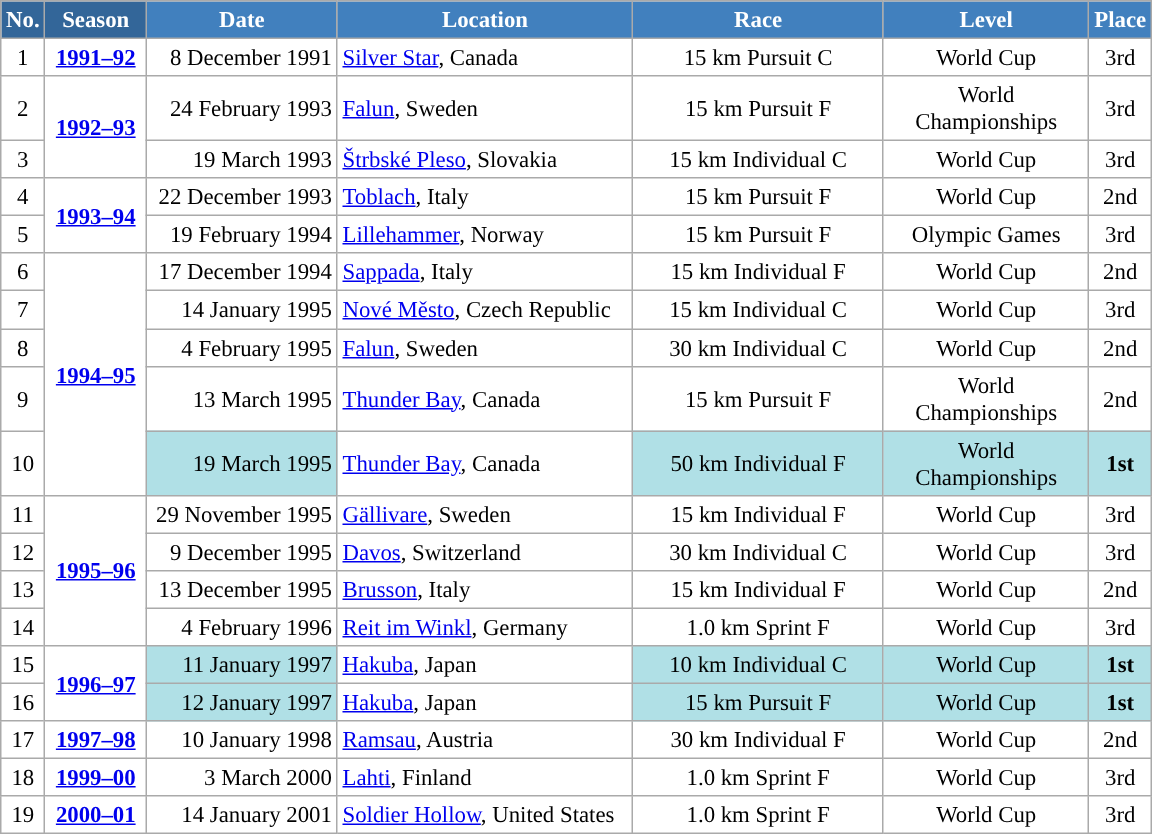<table class="wikitable sortable" style="font-size:95%; text-align:center; border:grey solid 1px; border-collapse:collapse; background:#ffffff;">
<tr style="background:#efefef;">
<th style="background-color:#369; color:white;">No.</th>
<th style="background-color:#369; color:white;">Season</th>
<th style="background-color:#4180be; color:white; width:120px;">Date</th>
<th style="background-color:#4180be; color:white; width:190px;">Location</th>
<th style="background-color:#4180be; color:white; width:160px;">Race</th>
<th style="background-color:#4180be; color:white; width:130px;">Level</th>
<th style="background-color:#4180be; color:white;">Place</th>
</tr>
<tr>
<td align=center>1</td>
<td rowspan=1 align=center><strong> <a href='#'>1991–92</a> </strong></td>
<td align=right>8 December 1991</td>
<td align=left> <a href='#'>Silver Star</a>, Canada</td>
<td>15 km Pursuit C</td>
<td>World Cup</td>
<td>3rd</td>
</tr>
<tr>
<td align=center>2</td>
<td rowspan=2 align=center><strong> <a href='#'>1992–93</a> </strong></td>
<td align=right>24 February 1993</td>
<td align=left> <a href='#'>Falun</a>, Sweden</td>
<td>15 km Pursuit F</td>
<td>World Championships</td>
<td>3rd</td>
</tr>
<tr>
<td align=center>3</td>
<td align=right>19 March 1993</td>
<td align=left> <a href='#'>Štrbské Pleso</a>, Slovakia</td>
<td>15 km Individual C</td>
<td>World Cup</td>
<td>3rd</td>
</tr>
<tr>
<td align=center>4</td>
<td rowspan=2 align=center><strong> <a href='#'>1993–94</a> </strong></td>
<td align=right>22 December 1993</td>
<td align=left> <a href='#'>Toblach</a>, Italy</td>
<td>15 km Pursuit F</td>
<td>World Cup</td>
<td>2nd</td>
</tr>
<tr>
<td align=center>5</td>
<td align=right>19 February 1994</td>
<td align=left> <a href='#'>Lillehammer</a>, Norway</td>
<td>15 km Pursuit F</td>
<td>Olympic Games</td>
<td>3rd</td>
</tr>
<tr>
<td align=center>6</td>
<td rowspan=5 align=center><strong> <a href='#'>1994–95</a> </strong></td>
<td align=right>17 December 1994</td>
<td align=left> <a href='#'>Sappada</a>, Italy</td>
<td>15 km Individual F</td>
<td>World Cup</td>
<td>2nd</td>
</tr>
<tr>
<td align=center>7</td>
<td align=right>14 January 1995</td>
<td align=left> <a href='#'>Nové Město</a>, Czech Republic</td>
<td>15 km Individual C</td>
<td>World Cup</td>
<td>3rd</td>
</tr>
<tr>
<td align=center>8</td>
<td align=right>4 February 1995</td>
<td align=left> <a href='#'>Falun</a>, Sweden</td>
<td>30 km Individual C</td>
<td>World Cup</td>
<td>2nd</td>
</tr>
<tr>
<td align=center>9</td>
<td align=right>13 March 1995</td>
<td align=left> <a href='#'>Thunder Bay</a>, Canada</td>
<td>15 km Pursuit F</td>
<td>World Championships</td>
<td>2nd</td>
</tr>
<tr>
<td align=center>10</td>
<td bgcolor="#BOEOE6" align=right>19 March 1995</td>
<td align=left> <a href='#'>Thunder Bay</a>, Canada</td>
<td bgcolor="#BOEOE6">50 km Individual F</td>
<td bgcolor="#BOEOE6">World Championships</td>
<td bgcolor="#BOEOE6"><strong>1st</strong></td>
</tr>
<tr>
<td align=center>11</td>
<td rowspan=4 align=center><strong> <a href='#'>1995–96</a> </strong></td>
<td align=right>29 November 1995</td>
<td align=left> <a href='#'>Gällivare</a>, Sweden</td>
<td>15 km Individual F</td>
<td>World Cup</td>
<td>3rd</td>
</tr>
<tr>
<td align=center>12</td>
<td align=right>9 December 1995</td>
<td align=left> <a href='#'>Davos</a>, Switzerland</td>
<td>30 km Individual C</td>
<td>World Cup</td>
<td>3rd</td>
</tr>
<tr>
<td align=center>13</td>
<td align=right>13 December 1995</td>
<td align=left> <a href='#'>Brusson</a>, Italy</td>
<td>15 km Individual F</td>
<td>World Cup</td>
<td>2nd</td>
</tr>
<tr>
<td align=center>14</td>
<td align=right>4 February 1996</td>
<td align=left> <a href='#'>Reit im Winkl</a>, Germany</td>
<td>1.0 km Sprint F</td>
<td>World Cup</td>
<td>3rd</td>
</tr>
<tr>
<td align=center>15</td>
<td rowspan=2 align=center><strong><a href='#'>1996–97</a></strong></td>
<td bgcolor="#BOEOE6" align=right>11 January 1997</td>
<td align=left> <a href='#'>Hakuba</a>, Japan</td>
<td bgcolor="#BOEOE6">10 km Individual C</td>
<td bgcolor="#BOEOE6">World Cup</td>
<td bgcolor="#BOEOE6"><strong>1st</strong></td>
</tr>
<tr>
<td align=center>16</td>
<td bgcolor="#BOEOE6" align=right>12 January 1997</td>
<td align=left> <a href='#'>Hakuba</a>, Japan</td>
<td bgcolor="#BOEOE6">15 km Pursuit F</td>
<td bgcolor="#BOEOE6">World Cup</td>
<td bgcolor="#BOEOE6"><strong>1st</strong></td>
</tr>
<tr>
<td align=center>17</td>
<td rowspan=1 align=center><strong> <a href='#'>1997–98</a> </strong></td>
<td align=right>10 January 1998</td>
<td align=left> <a href='#'>Ramsau</a>, Austria</td>
<td>30 km Individual F</td>
<td>World Cup</td>
<td>2nd</td>
</tr>
<tr>
<td align=center>18</td>
<td rowspan=1 align=center><strong> <a href='#'>1999–00</a> </strong></td>
<td align=right>3 March 2000</td>
<td align=left> <a href='#'>Lahti</a>, Finland</td>
<td>1.0 km Sprint F</td>
<td>World Cup</td>
<td>3rd</td>
</tr>
<tr>
<td align=center>19</td>
<td rowspan=1 align=center><strong> <a href='#'>2000–01</a> </strong></td>
<td align=right>14 January 2001</td>
<td align=left> <a href='#'>Soldier Hollow</a>, United States</td>
<td>1.0 km Sprint F</td>
<td>World Cup</td>
<td>3rd</td>
</tr>
</table>
